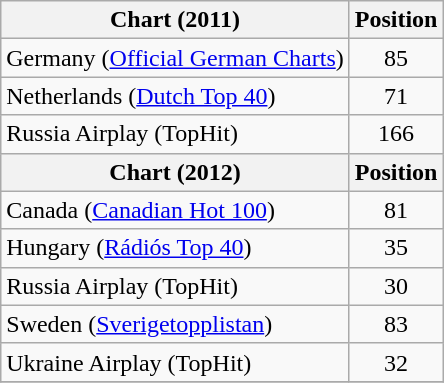<table class="wikitable">
<tr>
<th>Chart (2011)</th>
<th>Position</th>
</tr>
<tr>
<td>Germany (<a href='#'>Official German Charts</a>)</td>
<td style="text-align:center;">85</td>
</tr>
<tr>
<td>Netherlands (<a href='#'>Dutch Top 40</a>)</td>
<td style="text-align:center;">71</td>
</tr>
<tr>
<td>Russia Airplay (TopHit)</td>
<td style="text-align:center;">166</td>
</tr>
<tr>
<th>Chart (2012)</th>
<th>Position</th>
</tr>
<tr>
<td>Canada (<a href='#'>Canadian Hot 100</a>)</td>
<td style="text-align:center;">81</td>
</tr>
<tr>
<td>Hungary (<a href='#'>Rádiós Top 40</a>)</td>
<td style="text-align:center;">35</td>
</tr>
<tr>
<td>Russia Airplay (TopHit)</td>
<td style="text-align:center;">30</td>
</tr>
<tr>
<td>Sweden (<a href='#'>Sverigetopplistan</a>)</td>
<td style="text-align:center;">83</td>
</tr>
<tr>
<td>Ukraine Airplay (TopHit)</td>
<td style="text-align:center;">32</td>
</tr>
<tr>
</tr>
</table>
